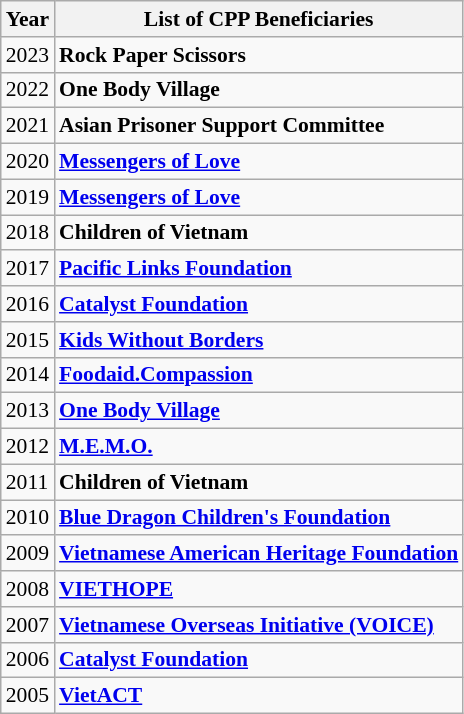<table class="wikitable" style="font-size:90%; text-align:left;">
<tr>
<th>Year</th>
<th CPP Beneficiary>List of CPP Beneficiaries</th>
</tr>
<tr>
<td>2023</td>
<td><strong>Rock Paper Scissors</strong></td>
</tr>
<tr>
<td>2022</td>
<td><strong>One Body Village</strong></td>
</tr>
<tr>
<td>2021</td>
<td><strong>Asian Prisoner Support Committee</strong></td>
</tr>
<tr>
<td>2020</td>
<td><strong><a href='#'>Messengers of Love</a></strong></td>
</tr>
<tr>
<td>2019</td>
<td><strong><a href='#'>Messengers of Love</a></strong></td>
</tr>
<tr>
<td>2018</td>
<td><strong>Children of Vietnam</strong></td>
</tr>
<tr>
<td>2017</td>
<td><strong><a href='#'>Pacific Links Foundation</a></strong></td>
</tr>
<tr>
<td>2016</td>
<td><strong><a href='#'>Catalyst Foundation</a></strong></td>
</tr>
<tr>
<td>2015</td>
<td><strong><a href='#'>Kids Without Borders</a></strong></td>
</tr>
<tr>
<td>2014</td>
<td><strong><a href='#'>Foodaid.Compassion</a></strong></td>
</tr>
<tr>
<td>2013</td>
<td><strong><a href='#'>One Body Village</a></strong></td>
</tr>
<tr>
<td>2012</td>
<td><strong><a href='#'>M.E.M.O.</a></strong></td>
</tr>
<tr>
<td>2011</td>
<td><strong>Children of Vietnam</strong></td>
</tr>
<tr>
<td>2010</td>
<td><strong><a href='#'>Blue Dragon Children's Foundation</a></strong></td>
</tr>
<tr>
<td>2009</td>
<td><strong><a href='#'>Vietnamese American Heritage Foundation</a></strong></td>
</tr>
<tr>
<td>2008</td>
<td><strong><a href='#'>VIETHOPE</a></strong></td>
</tr>
<tr>
<td>2007</td>
<td><strong><a href='#'>Vietnamese Overseas Initiative (VOICE)</a></strong></td>
</tr>
<tr>
<td>2006</td>
<td><strong><a href='#'>Catalyst Foundation</a></strong></td>
</tr>
<tr>
<td>2005</td>
<td><strong><a href='#'>VietACT</a></strong></td>
</tr>
</table>
